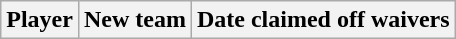<table class="wikitable">
<tr>
<th>Player</th>
<th>New team</th>
<th>Date claimed off waivers</th>
</tr>
</table>
